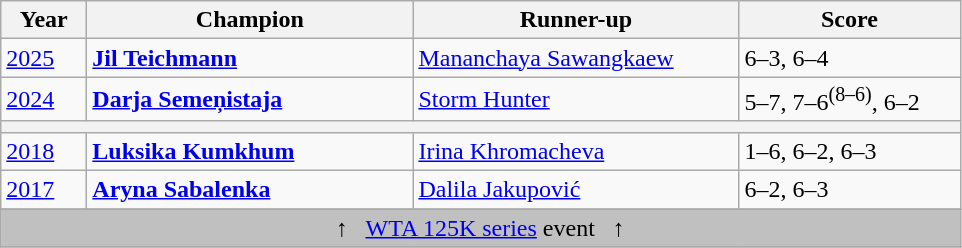<table class="wikitable">
<tr>
<th width=50>Year</th>
<th width=210>Champion</th>
<th width=210>Runner-up</th>
<th width=140>Score</th>
</tr>
<tr>
<td><a href='#'>2025</a></td>
<td> <strong><a href='#'>Jil Teichmann</a></strong></td>
<td> <a href='#'>Mananchaya Sawangkaew</a></td>
<td>6–3, 6–4</td>
</tr>
<tr>
<td><a href='#'>2024</a></td>
<td> <strong><a href='#'>Darja Semeņistaja</a></strong></td>
<td> <a href='#'>Storm Hunter</a></td>
<td>5–7, 7–6<sup>(8–6)</sup>, 6–2</td>
</tr>
<tr>
<th colspan="4"></th>
</tr>
<tr>
<td><a href='#'>2018</a></td>
<td> <strong><a href='#'>Luksika Kumkhum</a></strong></td>
<td> <a href='#'>Irina Khromacheva</a></td>
<td>1–6, 6–2, 6–3</td>
</tr>
<tr>
<td><a href='#'>2017</a></td>
<td> <strong><a href='#'>Aryna Sabalenka</a></strong></td>
<td> <a href='#'>Dalila Jakupović</a></td>
<td>6–2, 6–3</td>
</tr>
<tr>
</tr>
<tr bgcolor="silver">
<td colspan="5" align="center">↑   <a href='#'>WTA 125K series</a> event   ↑</td>
</tr>
<tr>
</tr>
</table>
